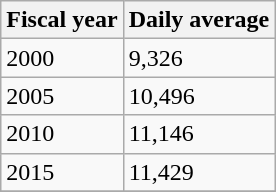<table class="wikitable">
<tr>
<th>Fiscal year</th>
<th>Daily average</th>
</tr>
<tr>
<td>2000</td>
<td>9,326</td>
</tr>
<tr>
<td>2005</td>
<td>10,496</td>
</tr>
<tr>
<td>2010</td>
<td>11,146</td>
</tr>
<tr>
<td>2015</td>
<td>11,429</td>
</tr>
<tr>
</tr>
</table>
